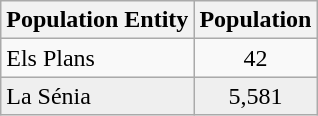<table class = "wikitable">
<tr>
<th>Population Entity</th>
<th>Population</th>
</tr>
<tr ---->
<td>Els Plans</td>
<td align=center>42</td>
</tr>
<tr bgcolor="#EFEFEF">
<td>La Sénia</td>
<td align=center>5,581</td>
</tr>
</table>
